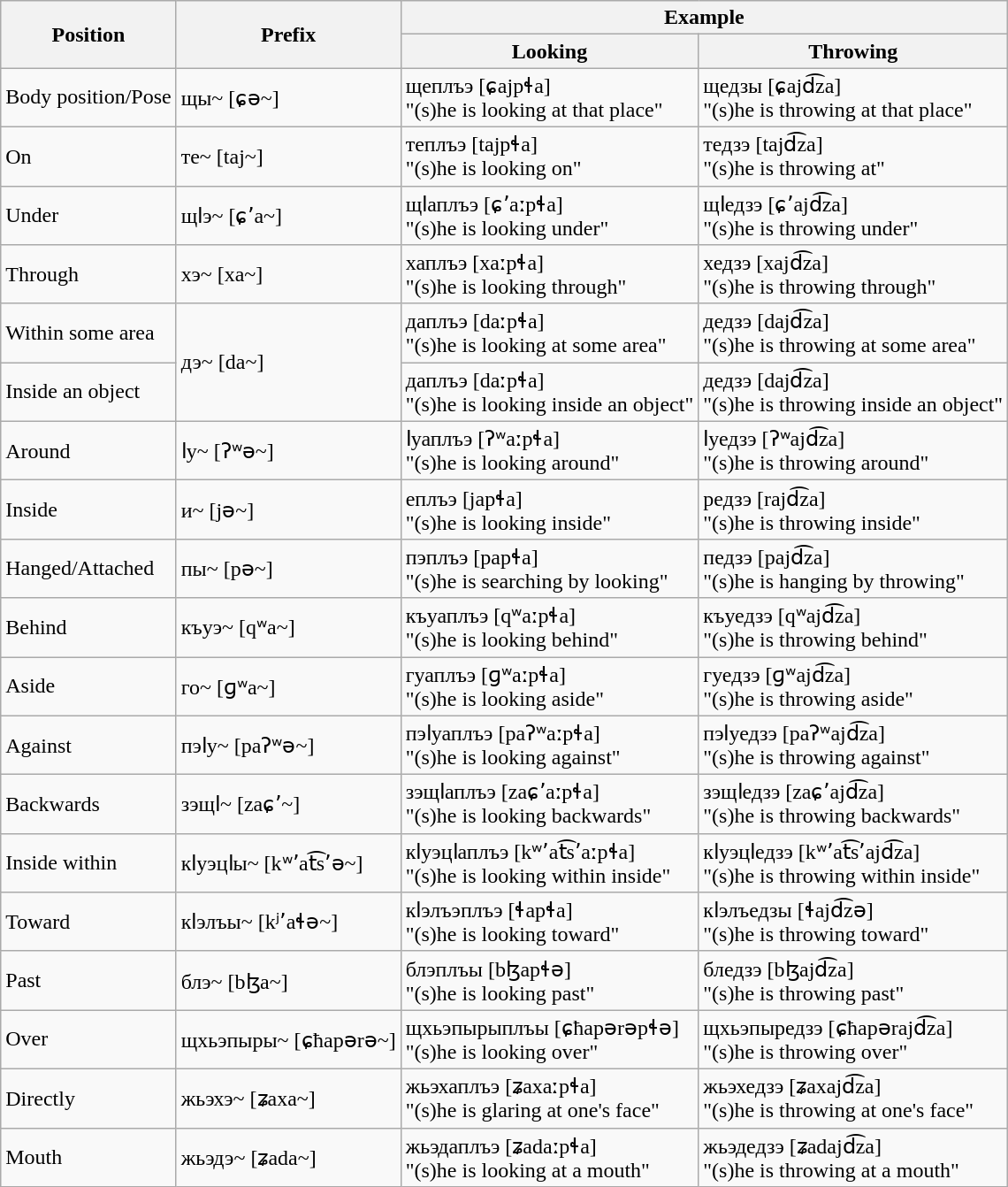<table class="wikitable">
<tr>
<th rowspan=2>Position</th>
<th rowspan=2>Prefix</th>
<th colspan=2>Example</th>
</tr>
<tr>
<th>Looking</th>
<th>Throwing</th>
</tr>
<tr>
<td>Body position/Pose</td>
<td>щы~ [ɕə~]</td>
<td>щеплъэ [ɕajpɬa] <br> "(s)he is looking at that place"</td>
<td>щедзы [ɕajd͡za] <br> "(s)he is throwing at that place"</td>
</tr>
<tr>
<td>On</td>
<td>те~ [taj~]</td>
<td>теплъэ [tajpɬa] <br> "(s)he is looking on"</td>
<td>тедзэ [tajd͡za] <br> "(s)he is throwing at"</td>
</tr>
<tr>
<td>Under</td>
<td>щӏэ~ [ɕʼa~]</td>
<td>щӏаплъэ [ɕʼaːpɬa] <br> "(s)he is looking under"</td>
<td>щӏедзэ [ɕʼajd͡za] <br> "(s)he is throwing under"</td>
</tr>
<tr>
<td>Through</td>
<td>хэ~ [xa~]</td>
<td>хаплъэ [xaːpɬa] <br> "(s)he is looking through"</td>
<td>хедзэ [xajd͡za] <br> "(s)he is throwing through"</td>
</tr>
<tr>
<td>Within some area</td>
<td rowspan="2">дэ~ [da~]</td>
<td>даплъэ [daːpɬa] <br> "(s)he is looking at some area"</td>
<td>дедзэ [dajd͡za] <br> "(s)he is throwing at some area"</td>
</tr>
<tr>
<td>Inside an object</td>
<td>даплъэ [daːpɬa] <br> "(s)he is looking inside an object"</td>
<td>дедзэ [dajd͡za] <br> "(s)he is throwing inside an object"</td>
</tr>
<tr>
<td>Around</td>
<td>ӏу~ [ʔʷə~]</td>
<td>ӏуаплъэ [ʔʷaːpɬa] <br> "(s)he is looking around"</td>
<td>ӏуедзэ [ʔʷajd͡za] <br> "(s)he is throwing around"</td>
</tr>
<tr>
<td>Inside</td>
<td>и~ [jə~]</td>
<td>еплъэ [japɬa] <br> "(s)he is looking inside"</td>
<td>редзэ [rajd͡za] <br> "(s)he is throwing inside"</td>
</tr>
<tr>
<td>Hanged/Attached</td>
<td>пы~ [pə~]</td>
<td>пэплъэ [papɬa] <br> "(s)he is searching by looking"</td>
<td>педзэ [pajd͡za] <br> "(s)he is hanging by throwing"</td>
</tr>
<tr>
<td>Behind</td>
<td>къуэ~ [qʷa~]</td>
<td>къуаплъэ [qʷaːpɬa] <br> "(s)he is looking behind"</td>
<td>къуедзэ [qʷajd͡za] <br> "(s)he is throwing behind"</td>
</tr>
<tr>
<td>Aside</td>
<td>го~ [ɡʷa~]</td>
<td>гуаплъэ [ɡʷaːpɬa] <br> "(s)he is looking aside"</td>
<td>гуедзэ [ɡʷajd͡za] <br> "(s)he is throwing aside"</td>
</tr>
<tr>
<td>Against</td>
<td>пэӏу~ [paʔʷə~]</td>
<td>пэӏуаплъэ [paʔʷaːpɬa] <br> "(s)he is looking against"</td>
<td>пэӏуедзэ [paʔʷajd͡za] <br> "(s)he is throwing against"</td>
</tr>
<tr>
<td>Backwards</td>
<td>зэщӏ~ [zaɕʼ~]</td>
<td>зэщӏаплъэ [zaɕʼaːpɬa] <br> "(s)he is looking backwards"</td>
<td>зэщӏедзэ [zaɕʼajd͡za] <br> "(s)he is throwing backwards"</td>
</tr>
<tr>
<td>Inside within</td>
<td>кӏуэцӏы~ [kʷʼat͡sʼə~]</td>
<td>кӏуэцӏаплъэ [kʷʼat͡sʼaːpɬa] <br> "(s)he is looking within inside"</td>
<td>кӏуэцӏедзэ [kʷʼat͡sʼajd͡za] <br> "(s)he is throwing within inside"</td>
</tr>
<tr>
<td>Toward</td>
<td>кӏэлъы~ [kʲʼaɬə~]</td>
<td>кӏэлъэплъэ [ɬapɬa] <br> "(s)he is looking toward"</td>
<td>кӏэлъедзы [ɬajd͡zə] <br> "(s)he is throwing toward"</td>
</tr>
<tr>
<td>Past</td>
<td>блэ~ [bɮa~]</td>
<td>блэплъы [bɮapɬə] <br> "(s)he is looking past"</td>
<td>бледзэ [bɮajd͡za] <br> "(s)he is throwing past"</td>
</tr>
<tr>
<td>Over</td>
<td>щхьэпыры~ [ɕħapərə~]</td>
<td>щхьэпырыплъы [ɕħapərəpɬə] <br> "(s)he is looking over"</td>
<td>щхьэпыредзэ [ɕħapərajd͡za] <br> "(s)he is throwing over"</td>
</tr>
<tr>
<td>Directly</td>
<td>жьэхэ~ [ʑaxa~]</td>
<td>жьэхаплъэ [ʑaxaːpɬa] <br> "(s)he is glaring at one's face"</td>
<td>жьэхедзэ [ʑaxajd͡za] <br> "(s)he is throwing at one's face"</td>
</tr>
<tr>
<td>Mouth</td>
<td>жьэдэ~ [ʑada~]</td>
<td>жьэдаплъэ [ʑadaːpɬa] <br> "(s)he is looking at a mouth"</td>
<td>жьэдедзэ [ʑadajd͡za] <br> "(s)he is throwing at a mouth"</td>
</tr>
</table>
